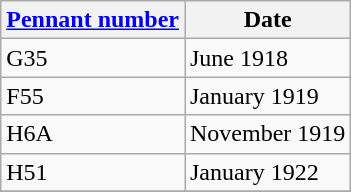<table class="wikitable" style="text-align:left">
<tr>
<th scope="col"><a href='#'>Pennant number</a></th>
<th>Date</th>
</tr>
<tr>
<td scope="row">G35</td>
<td>June 1918</td>
</tr>
<tr>
<td scope="row">F55</td>
<td>January 1919</td>
</tr>
<tr>
<td scope="row">H6A</td>
<td>November 1919</td>
</tr>
<tr>
<td scope="row">H51</td>
<td>January 1922</td>
</tr>
<tr>
</tr>
</table>
